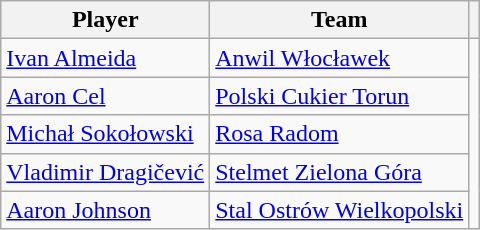<table class="wikitable">
<tr>
<th>Player</th>
<th>Team</th>
<th></th>
</tr>
<tr>
<td> <a href='#'>Ivan Almeida</a></td>
<td><a href='#'>Anwil Włocławek</a></td>
<td rowspan=5></td>
</tr>
<tr>
<td> <a href='#'>Aaron Cel</a></td>
<td><a href='#'>Polski Cukier Torun</a></td>
</tr>
<tr>
<td> <a href='#'>Michał Sokołowski</a></td>
<td><a href='#'>Rosa Radom</a></td>
</tr>
<tr>
<td> <a href='#'>Vladimir Dragičević</a></td>
<td><a href='#'>Stelmet Zielona Góra</a></td>
</tr>
<tr>
<td> <a href='#'>Aaron Johnson</a></td>
<td><a href='#'>Stal Ostrów Wielkopolski</a></td>
</tr>
</table>
